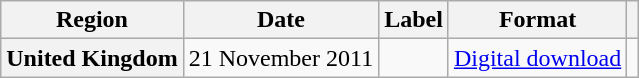<table class="wikitable plainrowheaders">
<tr>
<th scope="col">Region</th>
<th scope="col">Date</th>
<th scope="col">Label</th>
<th scope="col">Format</th>
<th scope="col"></th>
</tr>
<tr>
<th scope="row">United Kingdom</th>
<td>21 November 2011</td>
<td></td>
<td><a href='#'>Digital download</a></td>
<td style="text-align:center;"></td>
</tr>
</table>
